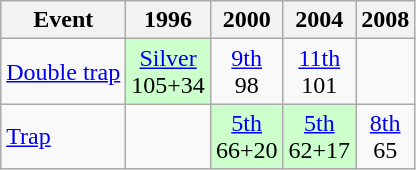<table class="wikitable" style="text-align: center">
<tr>
<th>Event</th>
<th>1996</th>
<th>2000</th>
<th>2004</th>
<th>2008</th>
</tr>
<tr>
<td align=left><a href='#'>Double trap</a></td>
<td style="background: #ccffcc"> <a href='#'>Silver</a><br>105+34</td>
<td><a href='#'>9th</a><br>98</td>
<td><a href='#'>11th</a><br>101</td>
<td></td>
</tr>
<tr>
<td align=left><a href='#'>Trap</a></td>
<td></td>
<td style="background: #ccffcc"><a href='#'>5th</a><br>66+20</td>
<td style="background: #ccffcc"><a href='#'>5th</a><br>62+17</td>
<td><a href='#'>8th</a><br>65</td>
</tr>
</table>
